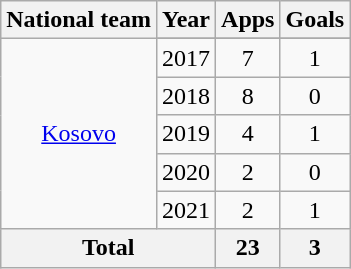<table class="wikitable" style="text-align:center">
<tr>
<th>National team</th>
<th>Year</th>
<th>Apps</th>
<th>Goals</th>
</tr>
<tr>
<td rowspan="6"><a href='#'>Kosovo</a></td>
</tr>
<tr>
<td>2017</td>
<td>7</td>
<td>1</td>
</tr>
<tr>
<td>2018</td>
<td>8</td>
<td>0</td>
</tr>
<tr>
<td>2019</td>
<td>4</td>
<td>1</td>
</tr>
<tr>
<td>2020</td>
<td>2</td>
<td>0</td>
</tr>
<tr>
<td>2021</td>
<td>2</td>
<td>1</td>
</tr>
<tr>
<th colspan="2">Total</th>
<th>23</th>
<th>3</th>
</tr>
</table>
